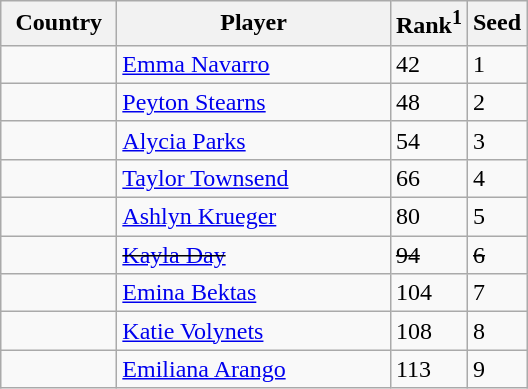<table class="sortable wikitable">
<tr>
<th width="70">Country</th>
<th width="175">Player</th>
<th>Rank<sup>1</sup></th>
<th>Seed</th>
</tr>
<tr>
<td></td>
<td><a href='#'>Emma Navarro</a></td>
<td>42</td>
<td>1</td>
</tr>
<tr>
<td></td>
<td><a href='#'>Peyton Stearns</a></td>
<td>48</td>
<td>2</td>
</tr>
<tr>
<td></td>
<td><a href='#'>Alycia Parks</a></td>
<td>54</td>
<td>3</td>
</tr>
<tr>
<td></td>
<td><a href='#'>Taylor Townsend</a></td>
<td>66</td>
<td>4</td>
</tr>
<tr>
<td></td>
<td><a href='#'>Ashlyn Krueger</a></td>
<td>80</td>
<td>5</td>
</tr>
<tr>
<td><s></s></td>
<td><s><a href='#'>Kayla Day</a></s></td>
<td><s>94</s></td>
<td><s>6</s></td>
</tr>
<tr>
<td></td>
<td><a href='#'>Emina Bektas</a></td>
<td>104</td>
<td>7</td>
</tr>
<tr>
<td></td>
<td><a href='#'>Katie Volynets</a></td>
<td>108</td>
<td>8</td>
</tr>
<tr>
<td></td>
<td><a href='#'>Emiliana Arango</a></td>
<td>113</td>
<td>9</td>
</tr>
</table>
